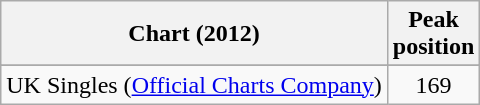<table class="wikitable sortable">
<tr>
<th>Chart (2012)</th>
<th>Peak<br>position</th>
</tr>
<tr>
</tr>
<tr>
<td>UK Singles (<a href='#'>Official Charts Company</a>)</td>
<td style="text-align:center;">169</td>
</tr>
</table>
